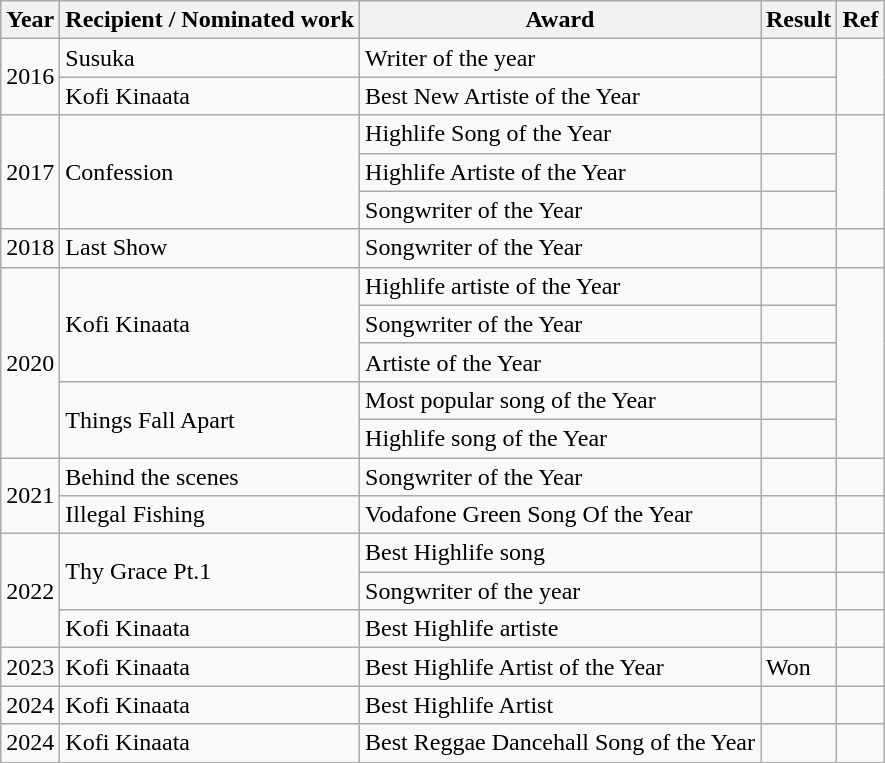<table class="wikitable">
<tr>
<th>Year</th>
<th>Recipient / Nominated work</th>
<th>Award</th>
<th>Result</th>
<th>Ref</th>
</tr>
<tr>
<td rowspan="2">2016</td>
<td>Susuka</td>
<td>Writer of the year</td>
<td></td>
<td rowspan="2"></td>
</tr>
<tr>
<td>Kofi Kinaata</td>
<td>Best New Artiste of the Year</td>
<td></td>
</tr>
<tr>
<td rowspan="3">2017</td>
<td rowspan="3">Confession</td>
<td>Highlife Song of the Year</td>
<td></td>
<td rowspan="3"></td>
</tr>
<tr>
<td>Highlife Artiste of the Year</td>
<td></td>
</tr>
<tr>
<td>Songwriter of the Year</td>
<td></td>
</tr>
<tr>
<td>2018</td>
<td>Last Show</td>
<td>Songwriter of the Year</td>
<td></td>
<td></td>
</tr>
<tr>
<td rowspan="5">2020</td>
<td rowspan="3">Kofi Kinaata</td>
<td>Highlife artiste of the Year</td>
<td></td>
<td rowspan="5"></td>
</tr>
<tr>
<td>Songwriter of the Year</td>
<td></td>
</tr>
<tr>
<td>Artiste of the Year</td>
<td></td>
</tr>
<tr>
<td rowspan="2">Things Fall Apart</td>
<td>Most popular song of the Year</td>
<td></td>
</tr>
<tr>
<td>Highlife song of the Year</td>
<td></td>
</tr>
<tr>
<td rowspan="2">2021</td>
<td>Behind the scenes</td>
<td>Songwriter of the Year</td>
<td></td>
</tr>
<tr>
<td>Illegal Fishing</td>
<td>Vodafone Green Song Of the Year</td>
<td></td>
<td></td>
</tr>
<tr>
<td rowspan="3">2022</td>
<td rowspan="2">Thy Grace Pt.1</td>
<td>Best Highlife song</td>
<td></td>
<td></td>
</tr>
<tr>
<td>Songwriter of the year</td>
<td></td>
<td></td>
</tr>
<tr>
<td>Kofi Kinaata</td>
<td>Best Highlife artiste</td>
<td></td>
<td></td>
</tr>
<tr>
<td>2023</td>
<td>Kofi Kinaata</td>
<td>Best Highlife Artist of the Year</td>
<td>Won</td>
<td></td>
</tr>
<tr>
<td>2024</td>
<td>Kofi Kinaata</td>
<td>Best Highlife Artist</td>
<td></td>
<td></td>
</tr>
<tr>
<td>2024</td>
<td>Kofi Kinaata</td>
<td>Best Reggae Dancehall Song of the Year</td>
<td></td>
<td></td>
</tr>
</table>
